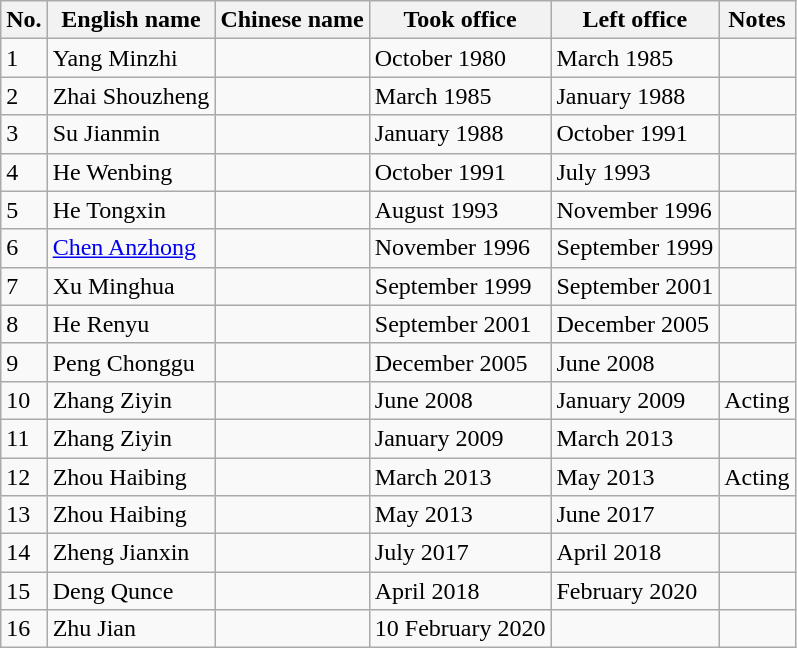<table class="wikitable">
<tr>
<th>No.</th>
<th>English name</th>
<th>Chinese name</th>
<th>Took office</th>
<th>Left office</th>
<th>Notes</th>
</tr>
<tr>
<td>1</td>
<td>Yang Minzhi</td>
<td></td>
<td>October 1980</td>
<td>March 1985</td>
<td></td>
</tr>
<tr>
<td>2</td>
<td>Zhai Shouzheng</td>
<td></td>
<td>March 1985</td>
<td>January 1988</td>
<td></td>
</tr>
<tr>
<td>3</td>
<td>Su Jianmin</td>
<td></td>
<td>January 1988</td>
<td>October 1991</td>
<td></td>
</tr>
<tr>
<td>4</td>
<td>He Wenbing</td>
<td></td>
<td>October 1991</td>
<td>July 1993</td>
<td></td>
</tr>
<tr>
<td>5</td>
<td>He Tongxin</td>
<td></td>
<td>August 1993</td>
<td>November 1996</td>
<td></td>
</tr>
<tr>
<td>6</td>
<td><a href='#'>Chen Anzhong</a></td>
<td></td>
<td>November 1996</td>
<td>September 1999</td>
<td></td>
</tr>
<tr>
<td>7</td>
<td>Xu Minghua</td>
<td></td>
<td>September 1999</td>
<td>September 2001</td>
<td></td>
</tr>
<tr>
<td>8</td>
<td>He Renyu</td>
<td></td>
<td>September 2001</td>
<td>December 2005</td>
<td></td>
</tr>
<tr>
<td>9</td>
<td>Peng Chonggu</td>
<td></td>
<td>December 2005</td>
<td>June 2008</td>
<td></td>
</tr>
<tr>
<td>10</td>
<td>Zhang Ziyin</td>
<td></td>
<td>June 2008</td>
<td>January 2009</td>
<td>Acting</td>
</tr>
<tr>
<td>11</td>
<td>Zhang Ziyin</td>
<td></td>
<td>January 2009</td>
<td>March 2013</td>
<td></td>
</tr>
<tr>
<td>12</td>
<td>Zhou Haibing</td>
<td></td>
<td>March 2013</td>
<td>May 2013</td>
<td>Acting</td>
</tr>
<tr>
<td>13</td>
<td>Zhou Haibing</td>
<td></td>
<td>May 2013</td>
<td>June 2017</td>
<td></td>
</tr>
<tr>
<td>14</td>
<td>Zheng Jianxin</td>
<td></td>
<td>July 2017</td>
<td>April 2018</td>
<td></td>
</tr>
<tr>
<td>15</td>
<td>Deng Qunce</td>
<td></td>
<td>April 2018</td>
<td>February 2020</td>
<td></td>
</tr>
<tr>
<td>16</td>
<td>Zhu Jian</td>
<td></td>
<td>10 February 2020</td>
<td></td>
<td></td>
</tr>
</table>
